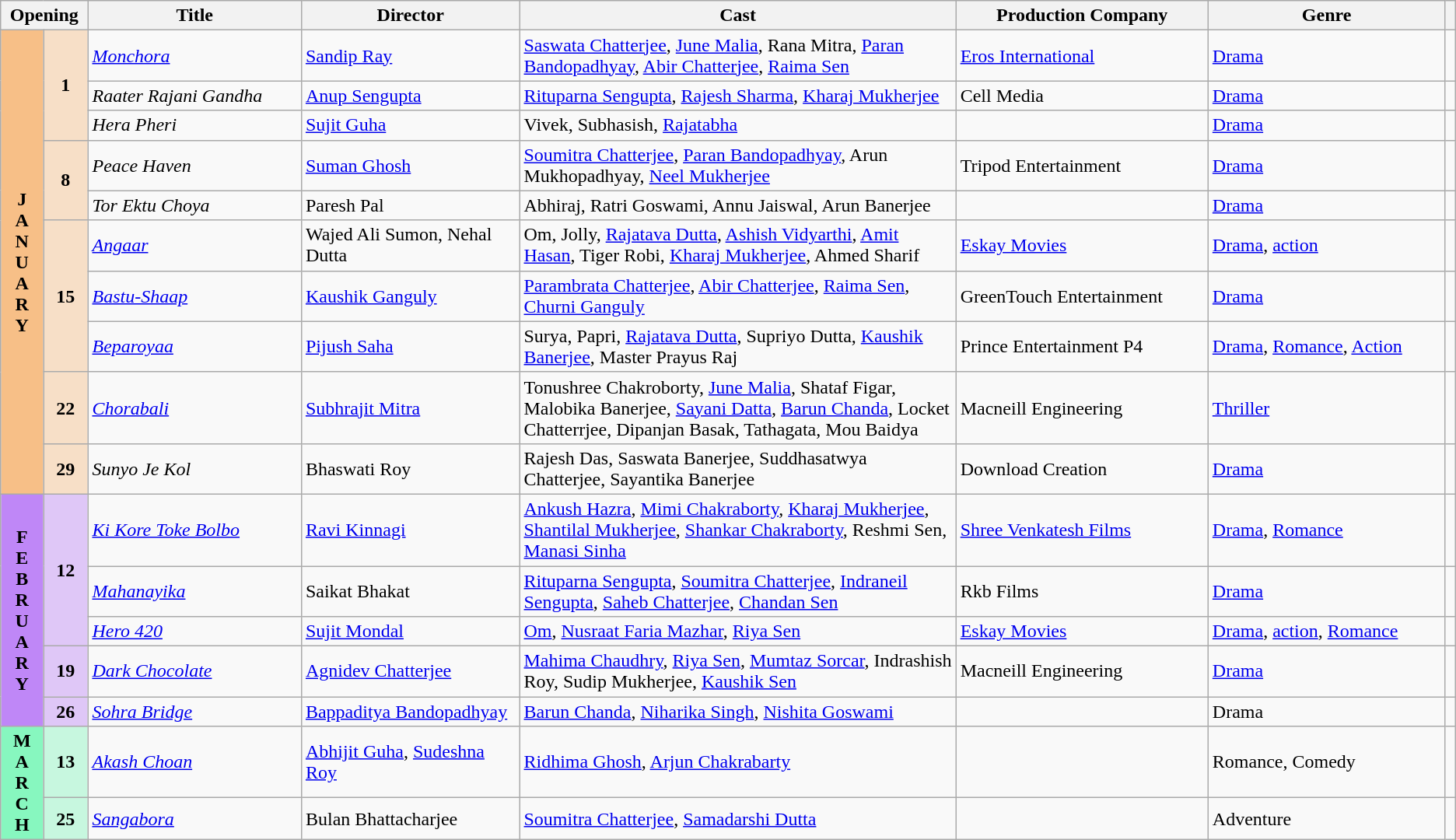<table class="wikitable sortable">
<tr>
<th colspan="2" style="width:6%;">Opening</th>
<th>Title</th>
<th style="width:15%;">Director</th>
<th style="width:30%;">Cast</th>
<th>Production Company</th>
<th>Genre</th>
<th></th>
</tr>
<tr>
<th rowspan="10" style="text-align:center; background:#f7bf87">J<br>A<br>N<br>U<br>A<br>R<br>Y</th>
<td rowspan="3" style="text-align:center; background:#f7dfc7"><strong>1</strong></td>
<td><em><a href='#'>Monchora</a></em></td>
<td><a href='#'>Sandip Ray</a></td>
<td><a href='#'>Saswata Chatterjee</a>, <a href='#'>June Malia</a>, Rana Mitra, <a href='#'>Paran Bandopadhyay</a>, <a href='#'>Abir Chatterjee</a>, <a href='#'>Raima Sen</a></td>
<td><a href='#'>Eros International</a></td>
<td><a href='#'>Drama</a></td>
<td></td>
</tr>
<tr>
<td><em>Raater Rajani Gandha</em></td>
<td><a href='#'>Anup Sengupta</a></td>
<td><a href='#'>Rituparna Sengupta</a>, <a href='#'>Rajesh Sharma</a>, <a href='#'>Kharaj Mukherjee</a></td>
<td>Cell Media</td>
<td><a href='#'>Drama</a></td>
<td></td>
</tr>
<tr>
<td><em>Hera Pheri</em></td>
<td><a href='#'>Sujit Guha</a></td>
<td>Vivek, Subhasish, <a href='#'>Rajatabha</a></td>
<td></td>
<td><a href='#'>Drama</a></td>
<td></td>
</tr>
<tr>
<td rowspan="2" style="text-align:center; background:#f7dfc7"><strong>8</strong></td>
<td><em>Peace Haven</em></td>
<td><a href='#'>Suman Ghosh</a></td>
<td><a href='#'>Soumitra Chatterjee</a>, <a href='#'>Paran Bandopadhyay</a>, Arun Mukhopadhyay, <a href='#'>Neel Mukherjee</a></td>
<td>Tripod Entertainment</td>
<td><a href='#'>Drama</a></td>
<td></td>
</tr>
<tr>
<td><em>Tor Ektu Choya</em></td>
<td>Paresh Pal</td>
<td>Abhiraj, Ratri Goswami, Annu Jaiswal, Arun Banerjee</td>
<td></td>
<td><a href='#'>Drama</a></td>
<td></td>
</tr>
<tr>
<td rowspan="3" style="text-align:center; background:#f7dfc7"><strong>15</strong></td>
<td><em><a href='#'>Angaar</a></em></td>
<td>Wajed Ali Sumon, Nehal Dutta</td>
<td>Om, Jolly, <a href='#'>Rajatava Dutta</a>, <a href='#'>Ashish Vidyarthi</a>, <a href='#'>Amit Hasan</a>, Tiger Robi, <a href='#'>Kharaj Mukherjee</a>, Ahmed Sharif</td>
<td><a href='#'>Eskay Movies</a></td>
<td><a href='#'>Drama</a>, <a href='#'>action</a></td>
<td></td>
</tr>
<tr>
<td><em><a href='#'>Bastu-Shaap</a></em></td>
<td><a href='#'>Kaushik Ganguly</a></td>
<td><a href='#'>Parambrata Chatterjee</a>, <a href='#'>Abir Chatterjee</a>, <a href='#'>Raima Sen</a>, <a href='#'>Churni Ganguly</a></td>
<td>GreenTouch Entertainment</td>
<td><a href='#'>Drama</a></td>
<td></td>
</tr>
<tr>
<td><em><a href='#'>Beparoyaa</a></em></td>
<td><a href='#'>Pijush Saha</a></td>
<td>Surya, Papri, <a href='#'>Rajatava Dutta</a>, Supriyo Dutta, <a href='#'>Kaushik Banerjee</a>, Master Prayus Raj</td>
<td>Prince Entertainment P4</td>
<td><a href='#'>Drama</a>, <a href='#'>Romance</a>, <a href='#'>Action</a></td>
<td></td>
</tr>
<tr>
<td rowspan="1" style="text-align:center; background:#f7dfc7"><strong>22</strong></td>
<td><em><a href='#'>Chorabali</a></em></td>
<td><a href='#'>Subhrajit Mitra</a></td>
<td>Tonushree Chakroborty, <a href='#'>June Malia</a>, Shataf Figar, Malobika Banerjee, <a href='#'>Sayani Datta</a>, <a href='#'>Barun Chanda</a>, Locket Chatterrjee, Dipanjan Basak, Tathagata, Mou Baidya</td>
<td>Macneill Engineering</td>
<td><a href='#'>Thriller</a></td>
<td></td>
</tr>
<tr>
<td rowspan="1" style="text-align:center; background:#f7dfc7"><strong>29</strong></td>
<td><em>Sunyo Je Kol</em></td>
<td>Bhaswati Roy</td>
<td>Rajesh Das, Saswata Banerjee, Suddhasatwya Chatterjee, Sayantika Banerjee</td>
<td>Download Creation</td>
<td><a href='#'>Drama</a></td>
<td></td>
</tr>
<tr>
<th rowspan="5" style="text-align:center; background:#bf87f7">F<br>E<br>B<br>R<br>U<br>A<br>R<br>Y</th>
<td rowspan="3" style="text-align:center; background:#dfc7f7"><strong>12</strong></td>
<td><em><a href='#'>Ki Kore Toke Bolbo</a></em></td>
<td><a href='#'>Ravi Kinnagi</a></td>
<td><a href='#'>Ankush Hazra</a>, <a href='#'>Mimi Chakraborty</a>, <a href='#'>Kharaj Mukherjee</a>, <a href='#'>Shantilal Mukherjee</a>, <a href='#'>Shankar Chakraborty</a>, Reshmi Sen, <a href='#'>Manasi Sinha</a></td>
<td><a href='#'>Shree Venkatesh Films</a></td>
<td><a href='#'>Drama</a>, <a href='#'>Romance</a></td>
<td></td>
</tr>
<tr>
<td><em><a href='#'>Mahanayika</a></em></td>
<td>Saikat Bhakat</td>
<td><a href='#'>Rituparna Sengupta</a>, <a href='#'>Soumitra Chatterjee</a>, <a href='#'>Indraneil Sengupta</a>, <a href='#'>Saheb Chatterjee</a>, <a href='#'>Chandan Sen</a></td>
<td>Rkb Films</td>
<td><a href='#'>Drama</a></td>
<td></td>
</tr>
<tr>
<td><em><a href='#'>Hero 420</a></em></td>
<td><a href='#'>Sujit Mondal</a></td>
<td><a href='#'>Om</a>, <a href='#'>Nusraat Faria Mazhar</a>, <a href='#'>Riya Sen</a></td>
<td><a href='#'>Eskay Movies</a></td>
<td><a href='#'>Drama</a>, <a href='#'>action</a>, <a href='#'>Romance</a></td>
<td></td>
</tr>
<tr>
<td rowspan="1" style="text-align:center; background:#dfc7f7"><strong>19</strong></td>
<td><em><a href='#'>Dark Chocolate</a></em></td>
<td><a href='#'>Agnidev Chatterjee</a></td>
<td><a href='#'>Mahima Chaudhry</a>, <a href='#'>Riya Sen</a>, <a href='#'>Mumtaz Sorcar</a>, Indrashish Roy, Sudip Mukherjee, <a href='#'>Kaushik Sen</a></td>
<td>Macneill Engineering</td>
<td><a href='#'>Drama</a></td>
<td></td>
</tr>
<tr>
<td rowspan="1" style="text-align:center; background:#dfc7f7"><strong>26</strong></td>
<td><em><a href='#'>Sohra Bridge</a></em></td>
<td><a href='#'>Bappaditya Bandopadhyay</a></td>
<td><a href='#'>Barun Chanda</a>, <a href='#'>Niharika Singh</a>, <a href='#'>Nishita Goswami</a></td>
<td></td>
<td>Drama</td>
<td></td>
</tr>
<tr>
<th rowspan=2" style="text-align:center; background:#87f7bf">M<br>A<br>R<br>C<br>H</th>
<td rowspan="1" style="text-align:center; background:#c7f7df"><strong>13</strong></td>
<td><em><a href='#'>Akash Choan</a></em></td>
<td><a href='#'>Abhijit Guha</a>, <a href='#'>Sudeshna Roy</a></td>
<td><a href='#'>Ridhima Ghosh</a>, <a href='#'>Arjun Chakrabarty</a></td>
<td></td>
<td>Romance, Comedy</td>
<td></td>
</tr>
<tr>
<td rowspan="1" style="text-align:center; background:#c7f7df"><strong>25</strong></td>
<td><em><a href='#'>Sangabora</a></em></td>
<td>Bulan Bhattacharjee</td>
<td><a href='#'>Soumitra Chatterjee</a>, <a href='#'>Samadarshi Dutta</a></td>
<td></td>
<td>Adventure</td>
<td></td>
</tr>
</table>
